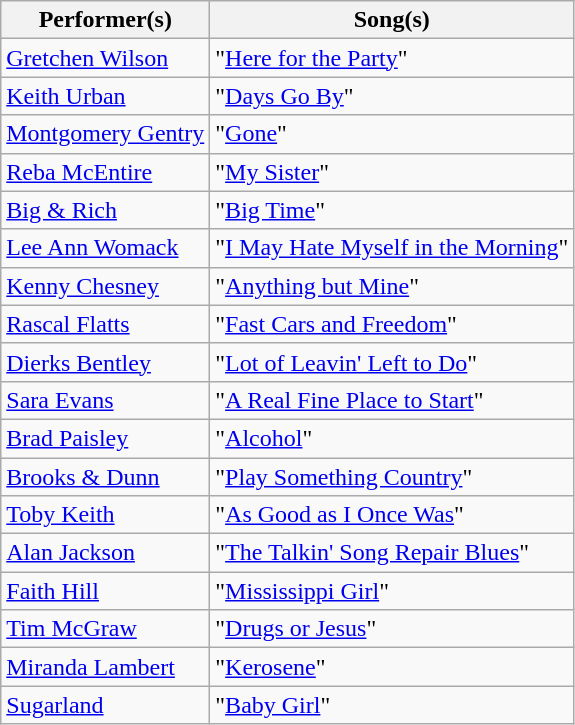<table class="wikitable">
<tr>
<th>Performer(s)</th>
<th>Song(s)</th>
</tr>
<tr>
<td><a href='#'>Gretchen Wilson</a></td>
<td>"<a href='#'>Here for the Party</a>"</td>
</tr>
<tr>
<td><a href='#'>Keith Urban</a></td>
<td>"<a href='#'>Days Go By</a>"</td>
</tr>
<tr>
<td><a href='#'>Montgomery Gentry</a></td>
<td>"<a href='#'>Gone</a>"</td>
</tr>
<tr>
<td><a href='#'>Reba McEntire</a></td>
<td>"<a href='#'>My Sister</a>"</td>
</tr>
<tr>
<td><a href='#'>Big & Rich</a></td>
<td>"<a href='#'>Big Time</a>"</td>
</tr>
<tr>
<td><a href='#'>Lee Ann Womack</a></td>
<td>"<a href='#'>I May Hate Myself in the Morning</a>"</td>
</tr>
<tr>
<td><a href='#'>Kenny Chesney</a></td>
<td>"<a href='#'>Anything but Mine</a>"</td>
</tr>
<tr>
<td><a href='#'>Rascal Flatts</a></td>
<td>"<a href='#'>Fast Cars and Freedom</a>"</td>
</tr>
<tr>
<td><a href='#'>Dierks Bentley</a></td>
<td>"<a href='#'>Lot of Leavin' Left to Do</a>"</td>
</tr>
<tr>
<td><a href='#'>Sara Evans</a></td>
<td>"<a href='#'>A Real Fine Place to Start</a>"</td>
</tr>
<tr>
<td><a href='#'>Brad Paisley</a></td>
<td>"<a href='#'>Alcohol</a>"</td>
</tr>
<tr>
<td><a href='#'>Brooks & Dunn</a></td>
<td>"<a href='#'>Play Something Country</a>"</td>
</tr>
<tr>
<td><a href='#'>Toby Keith</a></td>
<td>"<a href='#'>As Good as I Once Was</a>"</td>
</tr>
<tr>
<td><a href='#'>Alan Jackson</a></td>
<td>"<a href='#'>The Talkin' Song Repair Blues</a>"</td>
</tr>
<tr>
<td><a href='#'>Faith Hill</a></td>
<td>"<a href='#'>Mississippi Girl</a>"</td>
</tr>
<tr>
<td><a href='#'>Tim McGraw</a></td>
<td>"<a href='#'>Drugs or Jesus</a>"</td>
</tr>
<tr>
<td><a href='#'>Miranda Lambert</a></td>
<td>"<a href='#'>Kerosene</a>"</td>
</tr>
<tr>
<td><a href='#'>Sugarland</a></td>
<td>"<a href='#'>Baby Girl</a>"</td>
</tr>
</table>
